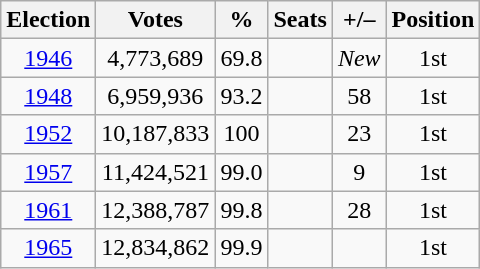<table class=wikitable style=text-align:center>
<tr>
<th>Election</th>
<th>Votes</th>
<th>%</th>
<th>Seats</th>
<th>+/–</th>
<th>Position</th>
</tr>
<tr>
<td><a href='#'>1946</a></td>
<td>4,773,689</td>
<td>69.8</td>
<td></td>
<td><em>New</em></td>
<td>1st</td>
</tr>
<tr>
<td><a href='#'>1948</a></td>
<td>6,959,936</td>
<td>93.2</td>
<td></td>
<td> 58</td>
<td> 1st</td>
</tr>
<tr>
<td><a href='#'>1952</a></td>
<td>10,187,833</td>
<td>100</td>
<td></td>
<td> 23</td>
<td> 1st</td>
</tr>
<tr>
<td><a href='#'>1957</a></td>
<td>11,424,521</td>
<td>99.0</td>
<td></td>
<td> 9</td>
<td> 1st</td>
</tr>
<tr>
<td><a href='#'>1961</a></td>
<td>12,388,787</td>
<td>99.8</td>
<td></td>
<td> 28</td>
<td> 1st</td>
</tr>
<tr>
<td><a href='#'>1965</a></td>
<td>12,834,862</td>
<td>99.9</td>
<td></td>
<td></td>
<td> 1st</td>
</tr>
</table>
